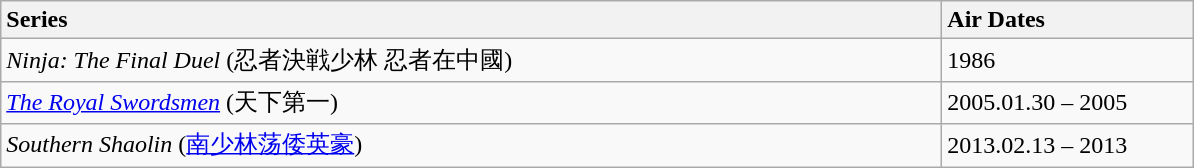<table class="wikitable" border="1">
<tr>
<th width="620" style="text-align:left;">Series</th>
<th width="160" style="text-align:left;">Air Dates</th>
</tr>
<tr>
<td><em>Ninja: The Final Duel</em> (忍者決戦少林 忍者在中國)</td>
<td>1986</td>
</tr>
<tr>
<td><em><a href='#'>The Royal Swordsmen</a></em> (天下第一)</td>
<td>2005.01.30 – 2005</td>
</tr>
<tr>
<td><em>Southern Shaolin</em> (<a href='#'>南少林荡倭英豪</a>)</td>
<td>2013.02.13 – 2013</td>
</tr>
</table>
